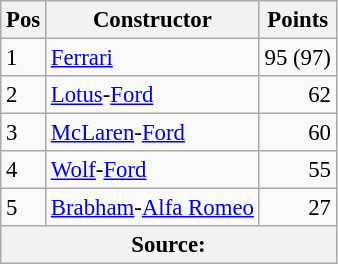<table class="wikitable" style="font-size: 95%;">
<tr>
<th>Pos</th>
<th>Constructor</th>
<th>Points</th>
</tr>
<tr>
<td>1</td>
<td> <a href='#'>Ferrari</a></td>
<td align="right">95 (97)</td>
</tr>
<tr>
<td>2</td>
<td> <a href='#'>Lotus</a>-<a href='#'>Ford</a></td>
<td align="right">62</td>
</tr>
<tr>
<td>3</td>
<td> <a href='#'>McLaren</a>-<a href='#'>Ford</a></td>
<td align="right">60</td>
</tr>
<tr>
<td>4</td>
<td> <a href='#'>Wolf</a>-<a href='#'>Ford</a></td>
<td align="right">55</td>
</tr>
<tr>
<td>5</td>
<td> <a href='#'>Brabham</a>-<a href='#'>Alfa Romeo</a></td>
<td align="right">27</td>
</tr>
<tr>
<th colspan=4>Source: </th>
</tr>
</table>
